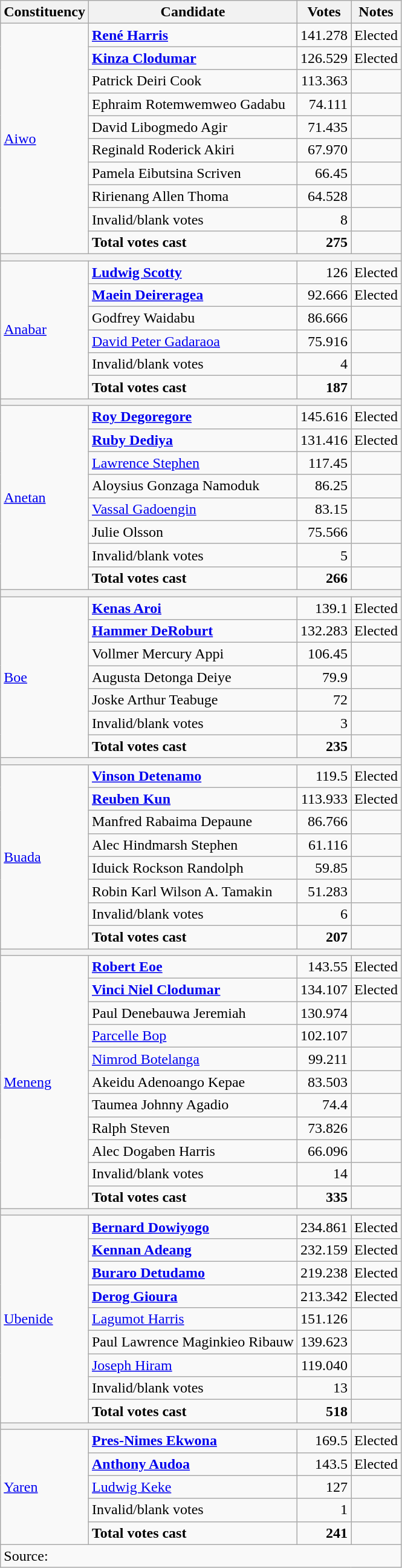<table class=wikitable style=text-align:left>
<tr>
<th>Constituency</th>
<th>Candidate</th>
<th>Votes</th>
<th>Notes</th>
</tr>
<tr>
<td rowspan=10><a href='#'>Aiwo</a></td>
<td><strong><a href='#'>René Harris</a></strong></td>
<td align=right>141.278</td>
<td>Elected</td>
</tr>
<tr>
<td><strong><a href='#'>Kinza Clodumar</a></strong></td>
<td align=right>126.529</td>
<td>Elected</td>
</tr>
<tr>
<td>Patrick Deiri Cook</td>
<td align=right>113.363</td>
<td></td>
</tr>
<tr>
<td>Ephraim Rotemwemweo Gadabu</td>
<td align=right>74.111</td>
<td></td>
</tr>
<tr>
<td>David Libogmedo Agir</td>
<td align=right>71.435</td>
<td></td>
</tr>
<tr>
<td>Reginald Roderick Akiri</td>
<td align=right>67.970</td>
<td></td>
</tr>
<tr>
<td>Pamela Eibutsina Scriven</td>
<td align=right>66.45</td>
<td></td>
</tr>
<tr>
<td>Ririenang Allen Thoma</td>
<td align=right>64.528</td>
<td></td>
</tr>
<tr>
<td>Invalid/blank votes</td>
<td align=right>8</td>
<td></td>
</tr>
<tr>
<td><strong>Total votes cast</strong></td>
<td align=right><strong>275</strong></td>
<td></td>
</tr>
<tr>
<th colspan=4></th>
</tr>
<tr>
<td rowspan=6><a href='#'>Anabar</a></td>
<td><strong><a href='#'>Ludwig Scotty</a></strong></td>
<td align=right>126</td>
<td>Elected</td>
</tr>
<tr>
<td><strong><a href='#'>Maein Deireragea</a></strong></td>
<td align=right>92.666</td>
<td>Elected</td>
</tr>
<tr>
<td>Godfrey Waidabu</td>
<td align=right>86.666</td>
<td></td>
</tr>
<tr>
<td><a href='#'>David Peter Gadaraoa</a></td>
<td align=right>75.916</td>
<td></td>
</tr>
<tr>
<td>Invalid/blank votes</td>
<td align=right>4</td>
<td></td>
</tr>
<tr>
<td><strong>Total votes cast</strong></td>
<td align=right><strong>187</strong></td>
<td></td>
</tr>
<tr>
<th colspan=4></th>
</tr>
<tr>
<td rowspan=8><a href='#'>Anetan</a></td>
<td><strong><a href='#'>Roy Degoregore</a></strong></td>
<td align=right>145.616</td>
<td>Elected</td>
</tr>
<tr>
<td><strong><a href='#'>Ruby Dediya</a></strong></td>
<td align=right>131.416</td>
<td>Elected</td>
</tr>
<tr>
<td><a href='#'>Lawrence Stephen</a></td>
<td align=right>117.45</td>
<td></td>
</tr>
<tr>
<td>Aloysius Gonzaga Namoduk</td>
<td align=right>86.25</td>
<td></td>
</tr>
<tr>
<td><a href='#'>Vassal Gadoengin</a></td>
<td align=right>83.15</td>
<td></td>
</tr>
<tr>
<td>Julie Olsson</td>
<td align=right>75.566</td>
<td></td>
</tr>
<tr>
<td>Invalid/blank votes</td>
<td align=right>5</td>
<td></td>
</tr>
<tr>
<td><strong>Total votes cast</strong></td>
<td align=right><strong>266</strong></td>
<td></td>
</tr>
<tr>
<th colspan=4></th>
</tr>
<tr>
<td rowspan=7><a href='#'>Boe</a></td>
<td><strong><a href='#'>Kenas Aroi</a></strong></td>
<td align=right>139.1</td>
<td>Elected</td>
</tr>
<tr>
<td><strong><a href='#'>Hammer DeRoburt</a></strong></td>
<td align=right>132.283</td>
<td>Elected</td>
</tr>
<tr>
<td>Vollmer Mercury Appi</td>
<td align=right>106.45</td>
<td></td>
</tr>
<tr>
<td>Augusta Detonga Deiye</td>
<td align=right>79.9</td>
<td></td>
</tr>
<tr>
<td>Joske Arthur Teabuge</td>
<td align=right>72</td>
<td></td>
</tr>
<tr>
<td>Invalid/blank votes</td>
<td align=right>3</td>
<td></td>
</tr>
<tr>
<td><strong>Total votes cast</strong></td>
<td align=right><strong>235</strong></td>
<td></td>
</tr>
<tr>
<th colspan=4></th>
</tr>
<tr>
<td rowspan=8><a href='#'>Buada</a></td>
<td><strong><a href='#'>Vinson Detenamo</a></strong></td>
<td align=right>119.5</td>
<td>Elected</td>
</tr>
<tr>
<td><strong><a href='#'>Reuben Kun</a></strong></td>
<td align=right>113.933</td>
<td>Elected</td>
</tr>
<tr>
<td>Manfred Rabaima Depaune</td>
<td align=right>86.766</td>
<td></td>
</tr>
<tr>
<td>Alec Hindmarsh Stephen</td>
<td align=right>61.116</td>
<td></td>
</tr>
<tr>
<td>Iduick Rockson Randolph</td>
<td align=right>59.85</td>
<td></td>
</tr>
<tr>
<td>Robin Karl Wilson A. Tamakin</td>
<td align=right>51.283</td>
<td></td>
</tr>
<tr>
<td>Invalid/blank votes</td>
<td align=right>6</td>
<td></td>
</tr>
<tr>
<td><strong>Total votes cast</strong></td>
<td align=right><strong>207</strong></td>
<td></td>
</tr>
<tr>
<th colspan=4></th>
</tr>
<tr>
<td rowspan=11><a href='#'>Meneng</a></td>
<td><strong><a href='#'>Robert Eoe</a></strong></td>
<td align=right>143.55</td>
<td>Elected</td>
</tr>
<tr>
<td><strong><a href='#'>Vinci Niel Clodumar</a></strong></td>
<td align=right>134.107</td>
<td>Elected</td>
</tr>
<tr>
<td>Paul Denebauwa Jeremiah</td>
<td align=right>130.974</td>
<td></td>
</tr>
<tr>
<td><a href='#'>Parcelle Bop</a></td>
<td align=right>102.107</td>
<td></td>
</tr>
<tr>
<td><a href='#'>Nimrod Botelanga</a></td>
<td align=right>99.211</td>
<td></td>
</tr>
<tr>
<td>Akeidu Adenoango Kepae</td>
<td align=right>83.503</td>
<td></td>
</tr>
<tr>
<td>Taumea Johnny Agadio</td>
<td align=right>74.4</td>
<td></td>
</tr>
<tr>
<td>Ralph Steven</td>
<td align=right>73.826</td>
<td></td>
</tr>
<tr>
<td>Alec Dogaben Harris</td>
<td align=right>66.096</td>
<td></td>
</tr>
<tr>
<td>Invalid/blank votes</td>
<td align=right>14</td>
<td></td>
</tr>
<tr>
<td><strong>Total votes cast</strong></td>
<td align=right><strong>335</strong></td>
<td></td>
</tr>
<tr>
<th colspan=4></th>
</tr>
<tr>
<td rowspan=9><a href='#'>Ubenide</a></td>
<td><strong><a href='#'>Bernard Dowiyogo</a></strong></td>
<td align=right>234.861</td>
<td>Elected</td>
</tr>
<tr>
<td><strong><a href='#'>Kennan Adeang</a></strong></td>
<td align=right>232.159</td>
<td>Elected</td>
</tr>
<tr>
<td><strong><a href='#'>Buraro Detudamo</a></strong></td>
<td align=right>219.238</td>
<td>Elected</td>
</tr>
<tr>
<td><strong><a href='#'>Derog Gioura</a></strong></td>
<td align=right>213.342</td>
<td>Elected</td>
</tr>
<tr>
<td><a href='#'>Lagumot Harris</a></td>
<td align=right>151.126</td>
<td></td>
</tr>
<tr>
<td>Paul Lawrence Maginkieo Ribauw</td>
<td align=right>139.623</td>
<td></td>
</tr>
<tr>
<td><a href='#'>Joseph Hiram</a></td>
<td align=right>119.040</td>
<td></td>
</tr>
<tr>
<td>Invalid/blank votes</td>
<td align=right>13</td>
<td></td>
</tr>
<tr>
<td><strong>Total votes cast</strong></td>
<td align=right><strong>518</strong></td>
<td></td>
</tr>
<tr>
<th colspan=4></th>
</tr>
<tr>
<td rowspan=5><a href='#'>Yaren</a></td>
<td><strong><a href='#'>Pres-Nimes Ekwona</a></strong></td>
<td align=right>169.5</td>
<td>Elected</td>
</tr>
<tr>
<td><strong><a href='#'>Anthony Audoa</a></strong></td>
<td align=right>143.5</td>
<td>Elected</td>
</tr>
<tr>
<td><a href='#'>Ludwig Keke</a></td>
<td align=right>127</td>
<td></td>
</tr>
<tr>
<td>Invalid/blank votes</td>
<td align=right>1</td>
<td></td>
</tr>
<tr>
<td><strong>Total votes cast</strong></td>
<td align=right><strong>241</strong></td>
<td></td>
</tr>
<tr>
<td align=left colspan=4>Source: </td>
</tr>
</table>
